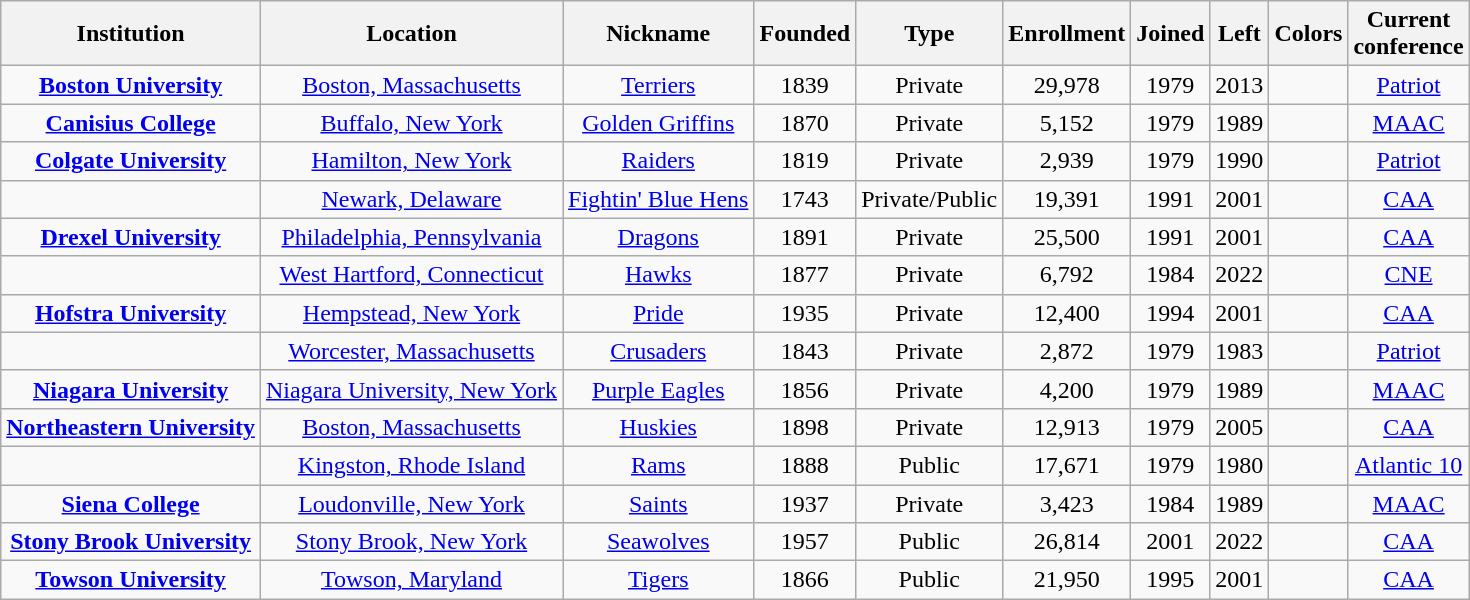<table class="wikitable sortable" style="text-align: center">
<tr>
<th>Institution</th>
<th>Location</th>
<th>Nickname</th>
<th>Founded</th>
<th>Type</th>
<th>Enrollment</th>
<th>Joined</th>
<th>Left</th>
<th>Colors</th>
<th>Current<br>conference</th>
</tr>
<tr>
<td><strong><a href='#'>Boston University</a></strong></td>
<td><a href='#'>Boston, Massachusetts</a></td>
<td><a href='#'>Terriers</a></td>
<td>1839</td>
<td>Private</td>
<td>29,978</td>
<td>1979</td>
<td>2013</td>
<td></td>
<td><a href='#'>Patriot</a></td>
</tr>
<tr>
<td><strong><a href='#'>Canisius College</a></strong></td>
<td><a href='#'>Buffalo, New York</a></td>
<td><a href='#'>Golden Griffins</a></td>
<td>1870</td>
<td>Private</td>
<td>5,152</td>
<td>1979</td>
<td>1989</td>
<td></td>
<td><a href='#'>MAAC</a></td>
</tr>
<tr>
<td><strong><a href='#'>Colgate University</a></strong></td>
<td><a href='#'>Hamilton, New York</a></td>
<td><a href='#'>Raiders</a></td>
<td>1819</td>
<td>Private</td>
<td>2,939</td>
<td>1979</td>
<td>1990</td>
<td></td>
<td><a href='#'>Patriot</a></td>
</tr>
<tr>
<td></td>
<td><a href='#'>Newark, Delaware</a></td>
<td><a href='#'>Fightin' Blue Hens</a></td>
<td>1743</td>
<td>Private/Public</td>
<td>19,391</td>
<td>1991</td>
<td>2001</td>
<td></td>
<td><a href='#'>CAA</a><br></td>
</tr>
<tr>
<td><strong><a href='#'>Drexel University</a></strong></td>
<td><a href='#'>Philadelphia, Pennsylvania</a></td>
<td><a href='#'>Dragons</a></td>
<td>1891</td>
<td>Private</td>
<td>25,500</td>
<td>1991</td>
<td>2001</td>
<td></td>
<td><a href='#'>CAA</a></td>
</tr>
<tr>
<td></td>
<td><a href='#'>West Hartford, Connecticut</a></td>
<td><a href='#'>Hawks</a></td>
<td>1877</td>
<td>Private</td>
<td>6,792</td>
<td>1984</td>
<td>2022</td>
<td></td>
<td><a href='#'>CNE</a></td>
</tr>
<tr>
<td><strong><a href='#'>Hofstra University</a></strong></td>
<td><a href='#'>Hempstead, New York</a></td>
<td><a href='#'>Pride</a></td>
<td>1935</td>
<td>Private</td>
<td>12,400</td>
<td>1994</td>
<td>2001</td>
<td></td>
<td><a href='#'>CAA</a></td>
</tr>
<tr>
<td></td>
<td><a href='#'>Worcester, Massachusetts</a></td>
<td><a href='#'>Crusaders</a></td>
<td>1843</td>
<td>Private</td>
<td>2,872</td>
<td>1979</td>
<td>1983</td>
<td></td>
<td><a href='#'>Patriot</a></td>
</tr>
<tr>
<td><strong><a href='#'>Niagara University</a></strong></td>
<td><a href='#'>Niagara University, New York</a></td>
<td><a href='#'>Purple Eagles</a></td>
<td>1856</td>
<td>Private</td>
<td>4,200</td>
<td>1979</td>
<td>1989</td>
<td></td>
<td><a href='#'>MAAC</a></td>
</tr>
<tr>
<td><strong><a href='#'>Northeastern University</a></strong></td>
<td><a href='#'>Boston, Massachusetts</a></td>
<td><a href='#'>Huskies</a></td>
<td>1898</td>
<td>Private</td>
<td>12,913</td>
<td>1979</td>
<td>2005</td>
<td></td>
<td><a href='#'>CAA</a></td>
</tr>
<tr>
<td></td>
<td><a href='#'>Kingston, Rhode Island</a></td>
<td><a href='#'>Rams</a></td>
<td>1888</td>
<td>Public</td>
<td>17,671</td>
<td>1979</td>
<td>1980</td>
<td></td>
<td><a href='#'>Atlantic 10</a></td>
</tr>
<tr>
<td><strong><a href='#'>Siena College</a></strong></td>
<td><a href='#'>Loudonville, New York</a></td>
<td><a href='#'>Saints</a></td>
<td>1937</td>
<td>Private</td>
<td>3,423</td>
<td>1984</td>
<td>1989</td>
<td></td>
<td><a href='#'>MAAC</a></td>
</tr>
<tr>
<td><strong><a href='#'>Stony Brook University</a></strong></td>
<td><a href='#'>Stony Brook, New York</a></td>
<td><a href='#'>Seawolves</a></td>
<td>1957</td>
<td>Public</td>
<td>26,814</td>
<td>2001</td>
<td>2022</td>
<td></td>
<td><a href='#'>CAA</a></td>
</tr>
<tr>
<td><strong><a href='#'>Towson University</a></strong></td>
<td><a href='#'>Towson, Maryland</a></td>
<td><a href='#'>Tigers</a></td>
<td>1866</td>
<td>Public</td>
<td>21,950</td>
<td>1995</td>
<td>2001</td>
<td></td>
<td><a href='#'>CAA</a></td>
</tr>
</table>
